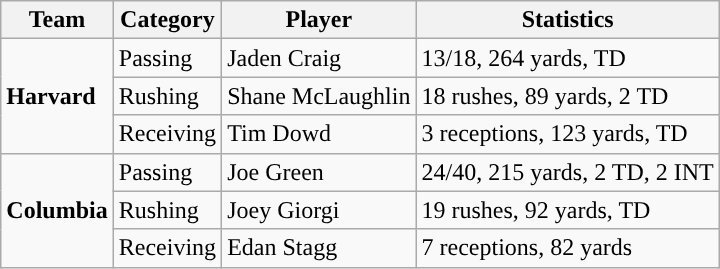<table class="wikitable" style="float: right;">
<tr>
<th>Team</th>
<th>Category</th>
<th>Player</th>
<th>Statistics</th>
</tr>
<tr>
<td rowspan=3><strong>Harvard</strong></td>
<td>Passing</td>
<td>Jaden Craig</td>
<td>13/18, 264 yards, TD</td>
</tr>
<tr>
<td>Rushing</td>
<td>Shane McLaughlin</td>
<td>18 rushes, 89 yards, 2 TD</td>
</tr>
<tr>
<td>Receiving</td>
<td>Tim Dowd</td>
<td>3 receptions, 123 yards, TD</td>
</tr>
<tr>
<td rowspan=3><strong>Columbia</strong></td>
<td>Passing</td>
<td>Joe Green</td>
<td>24/40, 215 yards, 2 TD, 2 INT</td>
</tr>
<tr>
<td>Rushing</td>
<td>Joey Giorgi</td>
<td>19 rushes, 92 yards, TD</td>
</tr>
<tr>
<td>Receiving</td>
<td>Edan Stagg</td>
<td>7 receptions, 82 yards</td>
</tr>
</table>
